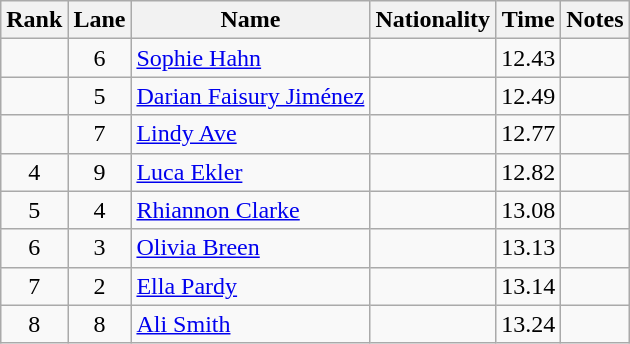<table class="wikitable sortable" style="text-align:center">
<tr>
<th>Rank</th>
<th>Lane</th>
<th>Name</th>
<th>Nationality</th>
<th>Time</th>
<th>Notes</th>
</tr>
<tr>
<td></td>
<td>6</td>
<td align="left"><a href='#'>Sophie Hahn</a></td>
<td align="left"></td>
<td>12.43</td>
<td></td>
</tr>
<tr>
<td></td>
<td>5</td>
<td align="left"><a href='#'>Darian Faisury Jiménez</a></td>
<td align="left"></td>
<td>12.49</td>
<td></td>
</tr>
<tr>
<td></td>
<td>7</td>
<td align="left"><a href='#'>Lindy Ave</a></td>
<td align="left"></td>
<td>12.77</td>
<td></td>
</tr>
<tr>
<td>4</td>
<td>9</td>
<td align="left"><a href='#'>Luca Ekler</a></td>
<td align="left"></td>
<td>12.82</td>
<td></td>
</tr>
<tr>
<td>5</td>
<td>4</td>
<td align="left"><a href='#'>Rhiannon Clarke</a></td>
<td align="left"></td>
<td>13.08</td>
<td></td>
</tr>
<tr>
<td>6</td>
<td>3</td>
<td align="left"><a href='#'>Olivia Breen</a></td>
<td align="left"></td>
<td>13.13</td>
<td></td>
</tr>
<tr>
<td>7</td>
<td>2</td>
<td align="left"><a href='#'>Ella Pardy</a></td>
<td align="left"></td>
<td>13.14</td>
<td></td>
</tr>
<tr>
<td>8</td>
<td>8</td>
<td align="left"><a href='#'>Ali Smith</a></td>
<td align="left"></td>
<td>13.24</td>
<td></td>
</tr>
</table>
